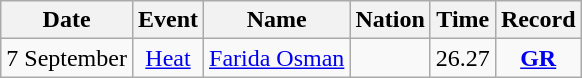<table class="wikitable" style=text-align:center>
<tr>
<th>Date</th>
<th>Event</th>
<th>Name</th>
<th>Nation</th>
<th>Time</th>
<th>Record</th>
</tr>
<tr>
<td>7 September</td>
<td><a href='#'>Heat</a></td>
<td><a href='#'>Farida Osman</a></td>
<td align=left></td>
<td>26.27</td>
<td><strong><a href='#'>GR</a></strong></td>
</tr>
</table>
